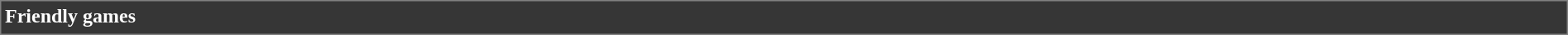<table style="width: 100%; background:#363636; color:white; border:1px solid gray;">
<tr>
<td><strong>Friendly games</strong></td>
</tr>
<tr>
</tr>
</table>
